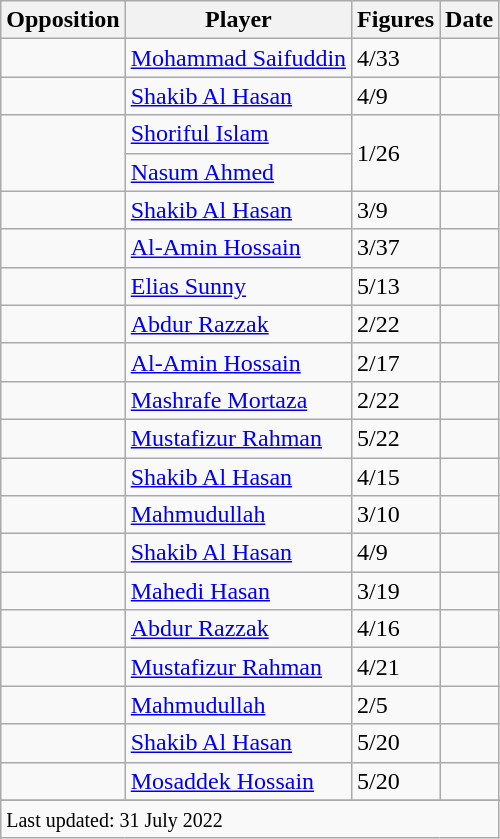<table class="wikitable sortable">
<tr>
<th>Opposition</th>
<th>Player</th>
<th>Figures</th>
<th>Date</th>
</tr>
<tr>
<td></td>
<td><a href='#'>Mohammad Saifuddin</a></td>
<td>4/33</td>
<td></td>
</tr>
<tr>
<td></td>
<td><a href='#'>Shakib Al Hasan</a></td>
<td>4/9</td>
<td></td>
</tr>
<tr>
<td rowspan=2></td>
<td><a href='#'>Shoriful Islam</a></td>
<td rowspan=2>1/26</td>
<td rowspan=2> </td>
</tr>
<tr>
<td><a href='#'>Nasum Ahmed</a></td>
</tr>
<tr>
<td></td>
<td><a href='#'>Shakib Al Hasan</a></td>
<td>3/9</td>
<td> </td>
</tr>
<tr>
<td></td>
<td><a href='#'>Al-Amin Hossain</a></td>
<td>3/37</td>
<td></td>
</tr>
<tr>
<td></td>
<td><a href='#'>Elias Sunny</a></td>
<td>5/13</td>
<td></td>
</tr>
<tr>
<td></td>
<td><a href='#'>Abdur Razzak</a></td>
<td>2/22</td>
<td> </td>
</tr>
<tr>
<td></td>
<td><a href='#'>Al-Amin Hossain</a></td>
<td>2/17</td>
<td> </td>
</tr>
<tr>
<td></td>
<td><a href='#'>Mashrafe Mortaza</a></td>
<td>2/22</td>
<td></td>
</tr>
<tr>
<td></td>
<td><a href='#'>Mustafizur Rahman</a></td>
<td>5/22</td>
<td> </td>
</tr>
<tr>
<td></td>
<td><a href='#'>Shakib Al Hasan</a></td>
<td>4/15</td>
<td> </td>
</tr>
<tr>
<td></td>
<td><a href='#'>Mahmudullah</a></td>
<td>3/10</td>
<td> </td>
</tr>
<tr>
<td></td>
<td><a href='#'>Shakib Al Hasan</a></td>
<td>4/9</td>
<td> </td>
</tr>
<tr>
<td></td>
<td><a href='#'>Mahedi Hasan</a></td>
<td>3/19</td>
<td> </td>
</tr>
<tr>
<td></td>
<td><a href='#'>Abdur Razzak</a></td>
<td>4/16</td>
<td></td>
</tr>
<tr>
<td></td>
<td><a href='#'>Mustafizur Rahman</a></td>
<td>4/21</td>
<td></td>
</tr>
<tr>
<td></td>
<td><a href='#'>Mahmudullah</a></td>
<td>2/5</td>
<td></td>
</tr>
<tr>
<td></td>
<td><a href='#'>Shakib Al Hasan</a></td>
<td>5/20</td>
<td></td>
</tr>
<tr>
<td></td>
<td><a href='#'>Mosaddek Hossain</a></td>
<td>5/20</td>
<td></td>
</tr>
<tr>
</tr>
<tr class=sortbottom>
<td colspan=5><small>Last updated: 31 July 2022</small></td>
</tr>
</table>
